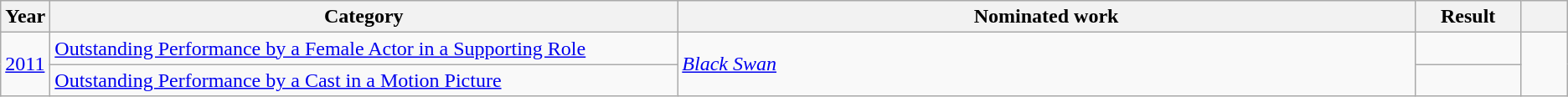<table class="wikitable sortable">
<tr>
<th scope="col" style="width:1em;">Year</th>
<th scope="col" style="width:33em;">Category</th>
<th scope="col" style="width:39em;">Nominated work</th>
<th scope="col" style="width:5em;">Result</th>
<th scope="col" style="width:2em;" class="unsortable"></th>
</tr>
<tr>
<td rowspan="2"><a href='#'>2011</a></td>
<td><a href='#'>Outstanding Performance by a Female Actor in a Supporting Role</a></td>
<td rowspan="2"><em><a href='#'>Black Swan</a></em></td>
<td></td>
<td style="text-align:center;" rowspan="2"></td>
</tr>
<tr>
<td><a href='#'>Outstanding Performance by a Cast in a Motion Picture</a></td>
<td></td>
</tr>
</table>
